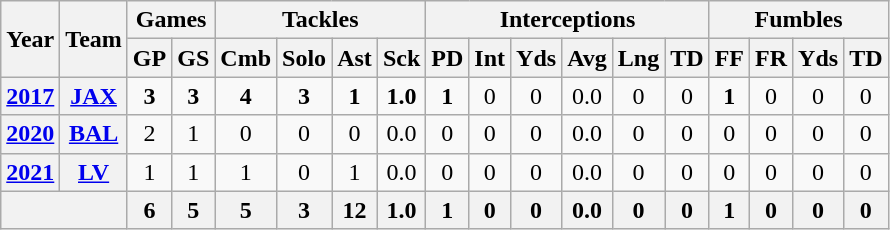<table class=wikitable style="text-align:center;">
<tr>
<th rowspan="2">Year</th>
<th rowspan="2">Team</th>
<th colspan="2">Games</th>
<th colspan="4">Tackles</th>
<th colspan="6">Interceptions</th>
<th colspan="4">Fumbles</th>
</tr>
<tr>
<th>GP</th>
<th>GS</th>
<th>Cmb</th>
<th>Solo</th>
<th>Ast</th>
<th>Sck</th>
<th>PD</th>
<th>Int</th>
<th>Yds</th>
<th>Avg</th>
<th>Lng</th>
<th>TD</th>
<th>FF</th>
<th>FR</th>
<th>Yds</th>
<th>TD</th>
</tr>
<tr>
<th><a href='#'>2017</a></th>
<th><a href='#'>JAX</a></th>
<td><strong>3</strong></td>
<td><strong>3</strong></td>
<td><strong>4</strong></td>
<td><strong>3</strong></td>
<td><strong>1</strong></td>
<td><strong>1.0</strong></td>
<td><strong>1</strong></td>
<td>0</td>
<td>0</td>
<td>0.0</td>
<td>0</td>
<td>0</td>
<td><strong>1</strong></td>
<td>0</td>
<td>0</td>
<td>0</td>
</tr>
<tr>
<th><a href='#'>2020</a></th>
<th><a href='#'>BAL</a></th>
<td>2</td>
<td>1</td>
<td>0</td>
<td>0</td>
<td>0</td>
<td>0.0</td>
<td>0</td>
<td>0</td>
<td>0</td>
<td>0.0</td>
<td>0</td>
<td>0</td>
<td>0</td>
<td>0</td>
<td>0</td>
<td>0</td>
</tr>
<tr>
<th><a href='#'>2021</a></th>
<th><a href='#'>LV</a></th>
<td>1</td>
<td>1</td>
<td>1</td>
<td>0</td>
<td>1</td>
<td>0.0</td>
<td>0</td>
<td>0</td>
<td>0</td>
<td>0.0</td>
<td>0</td>
<td>0</td>
<td>0</td>
<td>0</td>
<td>0</td>
<td>0</td>
</tr>
<tr>
<th colspan="2"></th>
<th>6</th>
<th>5</th>
<th>5</th>
<th>3</th>
<th>12</th>
<th>1.0</th>
<th>1</th>
<th>0</th>
<th>0</th>
<th>0.0</th>
<th>0</th>
<th>0</th>
<th>1</th>
<th>0</th>
<th>0</th>
<th>0</th>
</tr>
</table>
